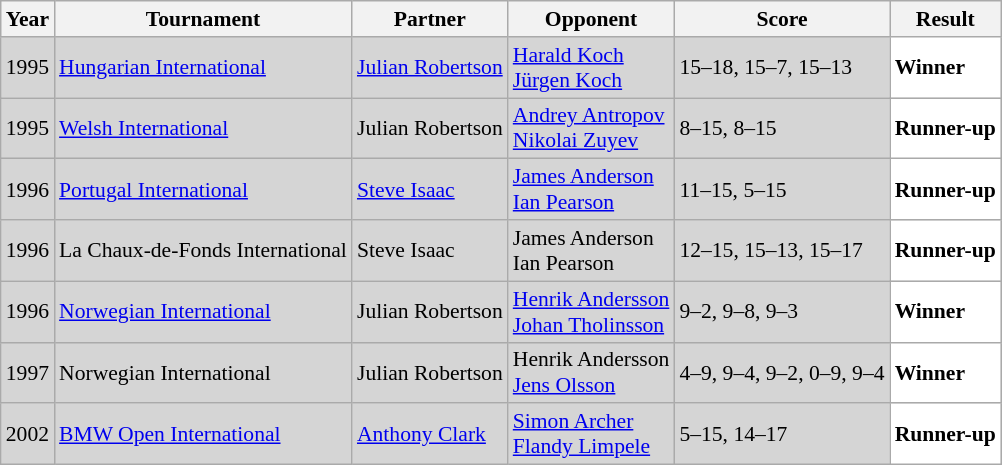<table class="sortable wikitable" style="font-size: 90%;">
<tr>
<th>Year</th>
<th>Tournament</th>
<th>Partner</th>
<th>Opponent</th>
<th>Score</th>
<th>Result</th>
</tr>
<tr style="background:#D5D5D5">
<td align="center">1995</td>
<td align="left"><a href='#'>Hungarian International</a></td>
<td align="left"> <a href='#'>Julian Robertson</a></td>
<td align="left"> <a href='#'>Harald Koch</a> <br>  <a href='#'>Jürgen Koch</a></td>
<td align="left">15–18, 15–7, 15–13</td>
<td style="text-align:left; background:white"> <strong>Winner</strong></td>
</tr>
<tr style="background:#D5D5D5">
<td align="center">1995</td>
<td align="left"><a href='#'>Welsh International</a></td>
<td align="left"> Julian Robertson</td>
<td align="left"> <a href='#'>Andrey Antropov</a> <br>  <a href='#'>Nikolai Zuyev</a></td>
<td align="left">8–15, 8–15</td>
<td style="text-align:left; background:white"> <strong>Runner-up</strong></td>
</tr>
<tr style="background:#D5D5D5">
<td align="center">1996</td>
<td align="left"><a href='#'>Portugal International</a></td>
<td align="left"> <a href='#'>Steve Isaac</a></td>
<td align="left"> <a href='#'>James Anderson</a> <br>  <a href='#'>Ian Pearson</a></td>
<td align="left">11–15, 5–15</td>
<td style="text-align:left; background:white"> <strong>Runner-up</strong></td>
</tr>
<tr style="background:#D5D5D5">
<td align="center">1996</td>
<td align="left">La Chaux-de-Fonds International</td>
<td align="left"> Steve Isaac</td>
<td align="left"> James Anderson <br>  Ian Pearson</td>
<td align="left">12–15, 15–13, 15–17</td>
<td style="text-align:left; background:white"> <strong>Runner-up</strong></td>
</tr>
<tr style="background:#D5D5D5">
<td align="center">1996</td>
<td align="left"><a href='#'>Norwegian International</a></td>
<td align="left"> Julian Robertson</td>
<td align="left"> <a href='#'>Henrik Andersson</a> <br>  <a href='#'>Johan Tholinsson</a></td>
<td align="left">9–2, 9–8, 9–3</td>
<td style="text-align:left; background:white"> <strong>Winner</strong></td>
</tr>
<tr style="background:#D5D5D5">
<td align="center">1997</td>
<td align="left">Norwegian International</td>
<td align="left"> Julian Robertson</td>
<td align="left"> Henrik Andersson <br>  <a href='#'>Jens Olsson</a></td>
<td align="left">4–9, 9–4, 9–2, 0–9, 9–4</td>
<td style="text-align:left; background:white"> <strong>Winner</strong></td>
</tr>
<tr style="background:#D5D5D5">
<td align="center">2002</td>
<td align="left"><a href='#'>BMW Open International</a></td>
<td align="left"> <a href='#'>Anthony Clark</a></td>
<td align="left"> <a href='#'>Simon Archer</a> <br>  <a href='#'>Flandy Limpele</a></td>
<td align="left">5–15, 14–17</td>
<td style="text-align:left; background:white"> <strong>Runner-up</strong></td>
</tr>
</table>
